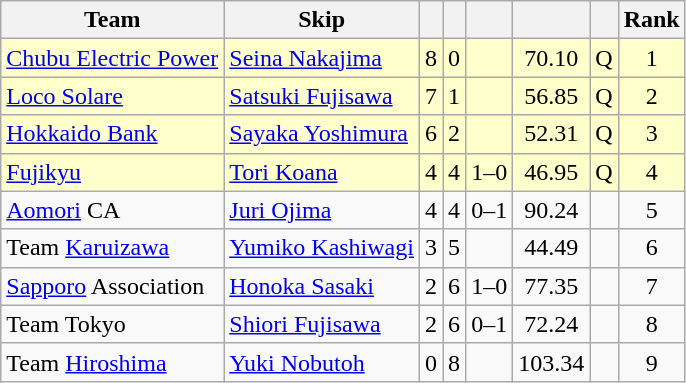<table class="wikitable sortable" style="text-align: center;">
<tr>
<th>Team</th>
<th>Skip</th>
<th></th>
<th></th>
<th></th>
<th></th>
<th></th>
<th>Rank</th>
</tr>
<tr style="background: #ffc;">
<td style="text-align: left;"> <a href='#'>Chubu Electric Power</a></td>
<td style="text-align: left;"><a href='#'>Seina Nakajima</a></td>
<td>8</td>
<td>0</td>
<td></td>
<td>70.10</td>
<td>Q</td>
<td>1</td>
</tr>
<tr style="background: #ffc;">
<td style="text-align: left;"> <a href='#'>Loco Solare</a></td>
<td style="text-align: left;"><a href='#'>Satsuki Fujisawa</a></td>
<td>7</td>
<td>1</td>
<td></td>
<td>56.85</td>
<td>Q</td>
<td>2</td>
</tr>
<tr style="background: #ffc;">
<td style="text-align: left;"> <a href='#'>Hokkaido Bank</a></td>
<td style="text-align: left;"><a href='#'>Sayaka Yoshimura</a></td>
<td>6</td>
<td>2</td>
<td></td>
<td>52.31</td>
<td>Q</td>
<td>3</td>
</tr>
<tr style="background: #ffc;">
<td style="text-align: left;"> <a href='#'>Fujikyu</a></td>
<td style="text-align: left;"><a href='#'>Tori Koana</a></td>
<td>4</td>
<td>4</td>
<td>1–0</td>
<td>46.95</td>
<td>Q</td>
<td>4</td>
</tr>
<tr>
<td style="text-align: left;"> <a href='#'>Aomori</a> CA</td>
<td style="text-align: left;"><a href='#'>Juri Ojima</a></td>
<td>4</td>
<td>4</td>
<td>0–1</td>
<td>90.24</td>
<td></td>
<td>5</td>
</tr>
<tr>
<td style="text-align: left;"> Team <a href='#'>Karuizawa</a></td>
<td style="text-align: left;"><a href='#'>Yumiko Kashiwagi</a></td>
<td>3</td>
<td>5</td>
<td></td>
<td>44.49</td>
<td></td>
<td>6</td>
</tr>
<tr>
<td style="text-align: left;"> <a href='#'>Sapporo</a> Association</td>
<td style="text-align: left;"><a href='#'>Honoka Sasaki</a></td>
<td>2</td>
<td>6</td>
<td>1–0</td>
<td>77.35</td>
<td></td>
<td>7</td>
</tr>
<tr>
<td style="text-align: left;"> Team Tokyo</td>
<td style="text-align: left;"><a href='#'>Shiori Fujisawa</a></td>
<td>2</td>
<td>6</td>
<td>0–1</td>
<td>72.24</td>
<td></td>
<td>8</td>
</tr>
<tr>
<td style="text-align: left;"> Team <a href='#'>Hiroshima</a></td>
<td style="text-align: left;"><a href='#'>Yuki Nobutoh</a></td>
<td>0</td>
<td>8</td>
<td></td>
<td>103.34</td>
<td></td>
<td>9</td>
</tr>
</table>
